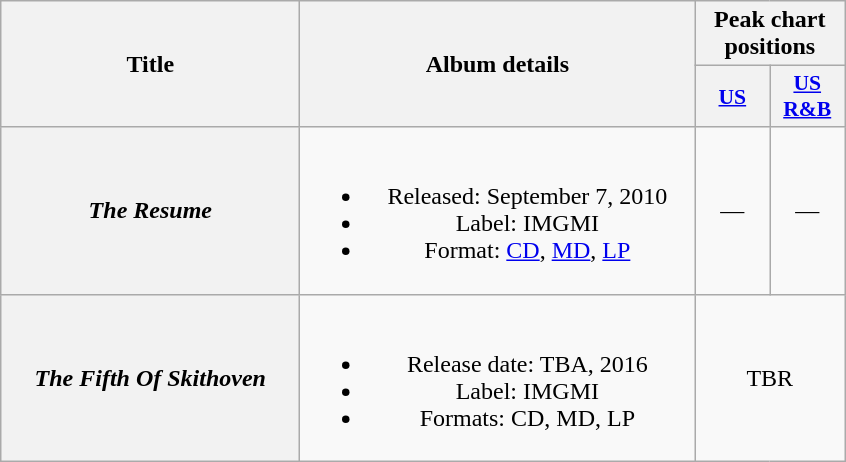<table class="wikitable plainrowheaders" style="text-align:center;">
<tr>
<th scope="col" rowspan="2" style="width:12em;">Title</th>
<th scope="col" rowspan="2" style="width:16em;">Album details</th>
<th scope="col" colspan="2">Peak chart positions</th>
</tr>
<tr>
<th scope="col" style="width:3em;font-size:90%;"><a href='#'>US</a></th>
<th scope="col" style="width:3em;font-size:90%;"><a href='#'>US R&B</a></th>
</tr>
<tr>
<th scope="row"><em>The Resume</em></th>
<td><br><ul><li>Released: September 7, 2010</li><li>Label: IMGMI</li><li>Format: <a href='#'>CD</a>, <a href='#'>MD</a>, <a href='#'>LP</a></li></ul></td>
<td>—</td>
<td>—</td>
</tr>
<tr>
<th scope="row"><em>The Fifth Of Skithoven</em></th>
<td><br><ul><li>Release date: TBA, 2016</li><li>Label: IMGMI</li><li>Formats: CD, MD, LP</li></ul></td>
<td style="text-align:center;" colspan="2">TBR</td>
</tr>
</table>
